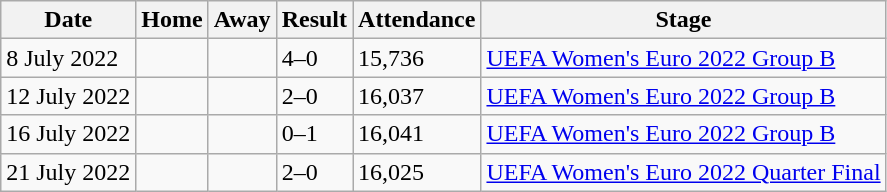<table class="wikitable">
<tr>
<th>Date</th>
<th>Home</th>
<th>Away</th>
<th>Result</th>
<th>Attendance</th>
<th>Stage</th>
</tr>
<tr>
<td>8 July 2022</td>
<td></td>
<td></td>
<td>4–0</td>
<td>15,736</td>
<td><a href='#'>UEFA Women's Euro 2022 Group B</a></td>
</tr>
<tr>
<td>12 July 2022</td>
<td></td>
<td></td>
<td>2–0</td>
<td>16,037</td>
<td><a href='#'>UEFA Women's Euro 2022 Group B</a></td>
</tr>
<tr>
<td>16 July 2022</td>
<td></td>
<td></td>
<td>0–1</td>
<td>16,041</td>
<td><a href='#'>UEFA Women's Euro 2022 Group B</a></td>
</tr>
<tr>
<td>21 July 2022</td>
<td></td>
<td></td>
<td>2–0</td>
<td>16,025</td>
<td><a href='#'>UEFA Women's Euro 2022 Quarter Final</a></td>
</tr>
</table>
